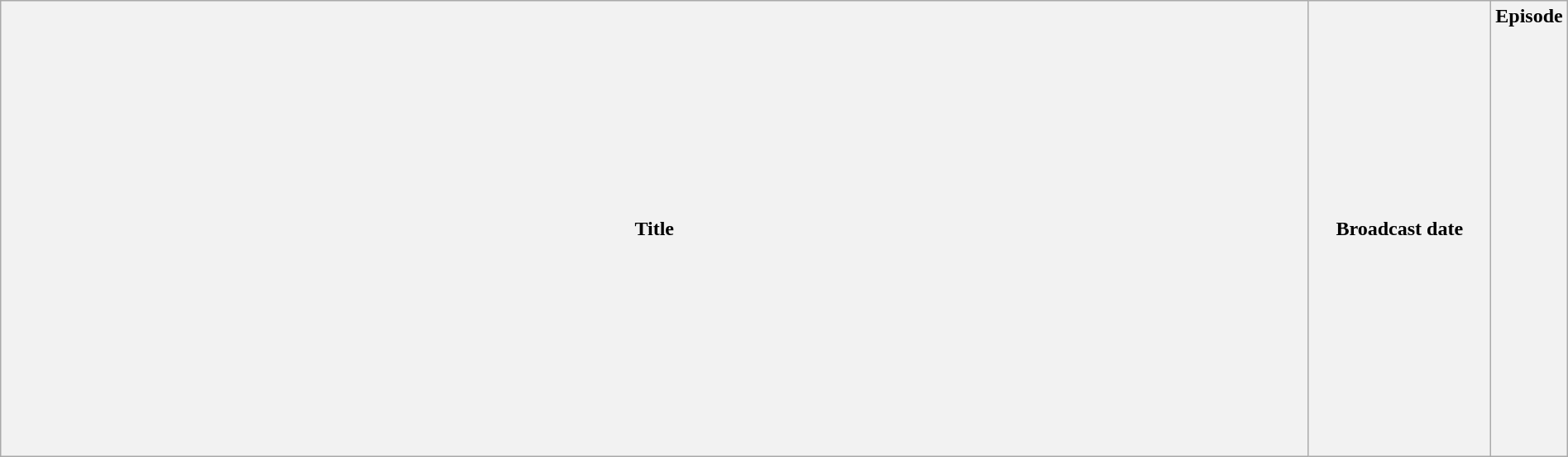<table class="wikitable plainrowheaders" style="width:100%; margin:auto;">
<tr>
<th>Title</th>
<th width="140">Broadcast date</th>
<th width="40">Episode<br><br><br><br><br><br><br><br><br><br><br><br><br><br><br><br><br><br><br><br></th>
</tr>
</table>
